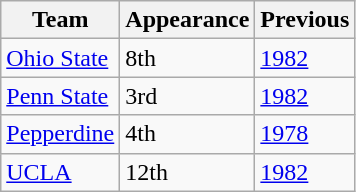<table class="wikitable sortable">
<tr>
<th>Team</th>
<th>Appearance</th>
<th>Previous</th>
</tr>
<tr>
<td><a href='#'>Ohio State</a></td>
<td>8th</td>
<td><a href='#'>1982</a></td>
</tr>
<tr>
<td><a href='#'>Penn State</a></td>
<td>3rd</td>
<td><a href='#'>1982</a></td>
</tr>
<tr>
<td><a href='#'>Pepperdine</a></td>
<td>4th</td>
<td><a href='#'>1978</a></td>
</tr>
<tr>
<td><a href='#'>UCLA</a></td>
<td>12th</td>
<td><a href='#'>1982</a></td>
</tr>
</table>
